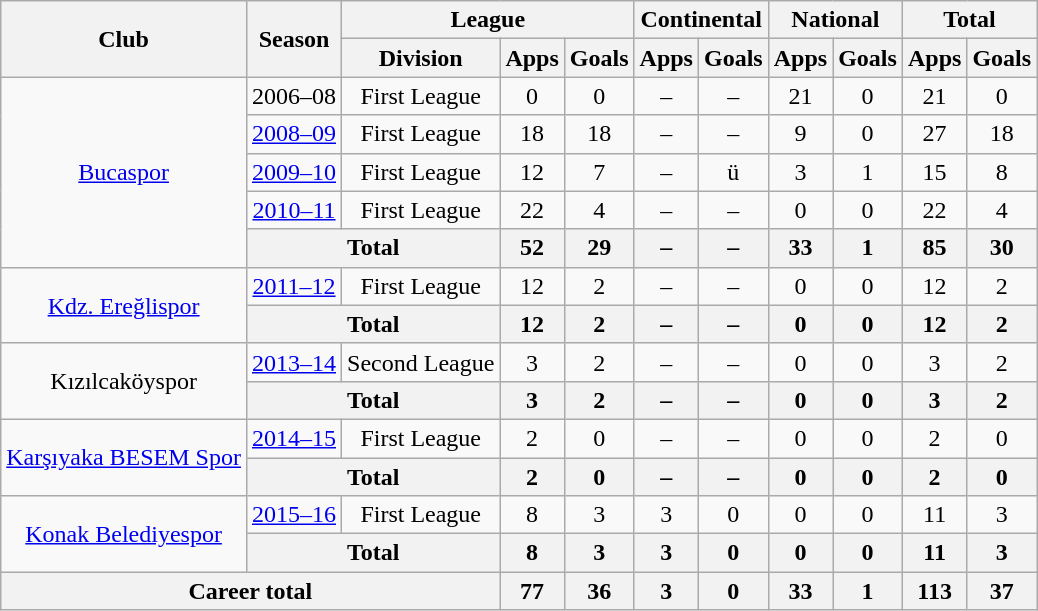<table class="wikitable" style="text-align: center;">
<tr>
<th rowspan="2">Club</th>
<th rowspan="2">Season</th>
<th colspan="3">League</th>
<th colspan="2">Continental</th>
<th colspan="2">National</th>
<th colspan="2">Total</th>
</tr>
<tr>
<th>Division</th>
<th>Apps</th>
<th>Goals</th>
<th>Apps</th>
<th>Goals</th>
<th>Apps</th>
<th>Goals</th>
<th>Apps</th>
<th>Goals</th>
</tr>
<tr>
<td rowspan=5><a href='#'>Bucaspor</a></td>
<td>2006–08</td>
<td>First League</td>
<td>0</td>
<td>0</td>
<td>–</td>
<td>–</td>
<td>21</td>
<td>0</td>
<td>21</td>
<td>0</td>
</tr>
<tr>
<td><a href='#'>2008–09</a></td>
<td>First League</td>
<td>18</td>
<td>18</td>
<td>–</td>
<td>–</td>
<td>9</td>
<td>0</td>
<td>27</td>
<td>18</td>
</tr>
<tr>
<td><a href='#'>2009–10</a></td>
<td>First League</td>
<td>12</td>
<td>7</td>
<td>–</td>
<td>ü</td>
<td>3</td>
<td>1</td>
<td>15</td>
<td>8</td>
</tr>
<tr>
<td><a href='#'>2010–11</a></td>
<td>First League</td>
<td>22</td>
<td>4</td>
<td>–</td>
<td>–</td>
<td>0</td>
<td>0</td>
<td>22</td>
<td>4</td>
</tr>
<tr>
<th colspan=2>Total</th>
<th>52</th>
<th>29</th>
<th>–</th>
<th>–</th>
<th>33</th>
<th>1</th>
<th>85</th>
<th>30</th>
</tr>
<tr>
<td rowspan=2><a href='#'>Kdz. Ereğlispor</a></td>
<td><a href='#'>2011–12</a></td>
<td>First League</td>
<td>12</td>
<td>2</td>
<td>–</td>
<td>–</td>
<td>0</td>
<td>0</td>
<td>12</td>
<td>2</td>
</tr>
<tr>
<th colspan=2>Total</th>
<th>12</th>
<th>2</th>
<th>–</th>
<th>–</th>
<th>0</th>
<th>0</th>
<th>12</th>
<th>2</th>
</tr>
<tr>
<td rowspan=2>Kızılcaköyspor</td>
<td><a href='#'>2013–14</a></td>
<td>Second League</td>
<td>3</td>
<td>2</td>
<td>–</td>
<td>–</td>
<td>0</td>
<td>0</td>
<td>3</td>
<td>2</td>
</tr>
<tr>
<th colspan=2>Total</th>
<th>3</th>
<th>2</th>
<th>–</th>
<th>–</th>
<th>0</th>
<th>0</th>
<th>3</th>
<th>2</th>
</tr>
<tr>
<td rowspan=2><a href='#'>Karşıyaka BESEM Spor</a></td>
<td><a href='#'>2014–15</a></td>
<td>First League</td>
<td>2</td>
<td>0</td>
<td>–</td>
<td>–</td>
<td>0</td>
<td>0</td>
<td>2</td>
<td>0</td>
</tr>
<tr>
<th colspan=2>Total</th>
<th>2</th>
<th>0</th>
<th>–</th>
<th>–</th>
<th>0</th>
<th>0</th>
<th>2</th>
<th>0</th>
</tr>
<tr>
<td rowspan=2><a href='#'>Konak Belediyespor</a></td>
<td><a href='#'>2015–16</a></td>
<td>First League</td>
<td>8</td>
<td>3</td>
<td>3</td>
<td>0</td>
<td>0</td>
<td>0</td>
<td>11</td>
<td>3</td>
</tr>
<tr>
<th colspan=2>Total</th>
<th>8</th>
<th>3</th>
<th>3</th>
<th>0</th>
<th>0</th>
<th>0</th>
<th>11</th>
<th>3</th>
</tr>
<tr>
<th colspan=3>Career total</th>
<th>77</th>
<th>36</th>
<th>3</th>
<th>0</th>
<th>33</th>
<th>1</th>
<th>113</th>
<th>37</th>
</tr>
</table>
